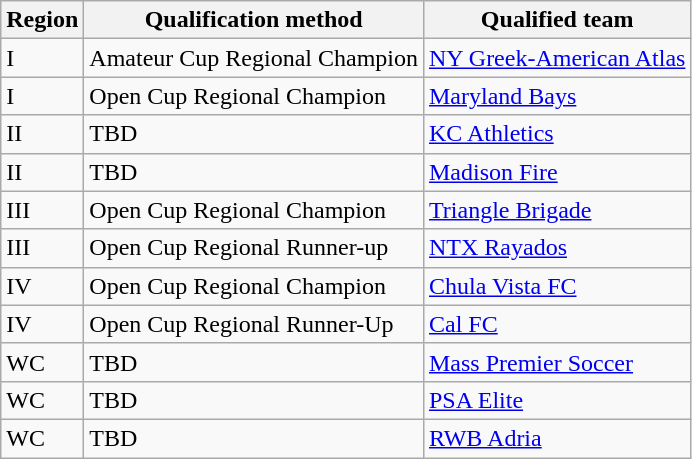<table class="wikitable">
<tr>
<th>Region</th>
<th>Qualification method</th>
<th>Qualified team</th>
</tr>
<tr>
<td>I</td>
<td>Amateur Cup Regional Champion</td>
<td> <a href='#'>NY Greek-American Atlas</a></td>
</tr>
<tr>
<td>I</td>
<td>Open Cup Regional Champion</td>
<td> <a href='#'>Maryland Bays</a></td>
</tr>
<tr>
<td>II</td>
<td>TBD</td>
<td> <a href='#'>KC Athletics</a></td>
</tr>
<tr>
<td>II</td>
<td>TBD</td>
<td> <a href='#'>Madison Fire</a></td>
</tr>
<tr>
<td>III</td>
<td>Open Cup Regional Champion</td>
<td> <a href='#'>Triangle Brigade</a></td>
</tr>
<tr>
<td>III</td>
<td>Open Cup Regional Runner-up</td>
<td> <a href='#'>NTX Rayados</a></td>
</tr>
<tr>
<td>IV</td>
<td>Open Cup Regional Champion</td>
<td> <a href='#'>Chula Vista FC</a></td>
</tr>
<tr>
<td>IV</td>
<td>Open Cup Regional Runner-Up</td>
<td> <a href='#'>Cal FC</a></td>
</tr>
<tr>
<td>WC</td>
<td>TBD</td>
<td> <a href='#'>Mass Premier Soccer</a></td>
</tr>
<tr>
<td>WC</td>
<td>TBD</td>
<td> <a href='#'>PSA Elite</a></td>
</tr>
<tr>
<td>WC</td>
<td>TBD</td>
<td> <a href='#'>RWB Adria</a></td>
</tr>
</table>
